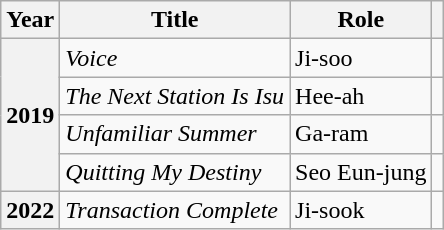<table class="wikitable plainrowheaders sortable">
<tr>
<th scope="col">Year</th>
<th scope="col">Title</th>
<th scope="col">Role</th>
<th scope="col" class="unsortable"></th>
</tr>
<tr>
<th scope="row" rowspan="4">2019</th>
<td><em>Voice</em></td>
<td>Ji-soo</td>
<td style="text-align:center"></td>
</tr>
<tr>
<td><em>The Next Station Is Isu</em></td>
<td>Hee-ah</td>
<td style="text-align:center"></td>
</tr>
<tr>
<td><em>Unfamiliar Summer</em></td>
<td>Ga-ram</td>
<td style="text-align:center"></td>
</tr>
<tr>
<td><em>Quitting My Destiny</em></td>
<td>Seo Eun-jung</td>
<td style="text-align:center"></td>
</tr>
<tr>
<th scope="row">2022</th>
<td><em>Transaction Complete</em></td>
<td>Ji-sook</td>
<td style="text-align:center"></td>
</tr>
</table>
